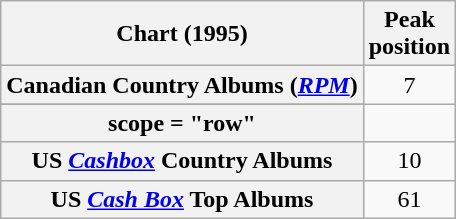<table class="wikitable sortable plainrowheaders" style="text-align:center">
<tr>
<th scope="col">Chart (1995)</th>
<th scope="col">Peak<br> position</th>
</tr>
<tr>
<th scope="row">Canadian Country Albums (<em><a href='#'>RPM</a></em>)</th>
<td>7</td>
</tr>
<tr>
</tr>
<tr>
</tr>
<tr>
<th>scope = "row" </th>
</tr>
<tr>
<th scope="row">US <em><a href='#'>Cashbox</a></em> Country Albums</th>
<td align="center">10</td>
</tr>
<tr>
<th scope="row">US <em><a href='#'>Cash Box</a></em> Top Albums </th>
<td align="center">61</td>
</tr>
</table>
